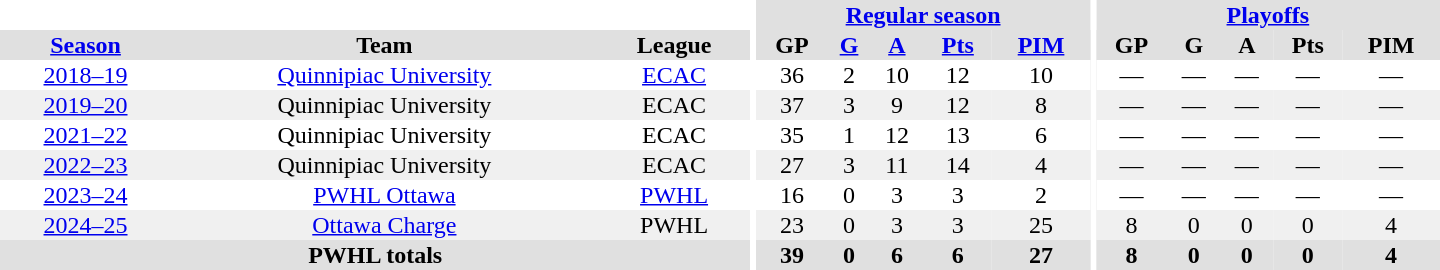<table border="0" cellpadding="1" cellspacing="0" style="text-align:center; width:60em">
<tr bgcolor="#e0e0e0">
<th colspan="3" bgcolor="#ffffff"></th>
<th rowspan="97" bgcolor="#ffffff"></th>
<th colspan="5"><a href='#'>Regular season</a></th>
<th rowspan="97" bgcolor="#ffffff"></th>
<th colspan="5"><a href='#'>Playoffs</a></th>
</tr>
<tr bgcolor="#e0e0e0">
<th><a href='#'>Season</a></th>
<th>Team</th>
<th>League</th>
<th>GP</th>
<th><a href='#'>G</a></th>
<th><a href='#'>A</a></th>
<th><a href='#'>Pts</a></th>
<th><a href='#'>PIM</a></th>
<th>GP</th>
<th>G</th>
<th>A</th>
<th>Pts</th>
<th>PIM</th>
</tr>
<tr>
<td><a href='#'>2018–19</a></td>
<td><a href='#'>Quinnipiac University</a></td>
<td><a href='#'>ECAC</a></td>
<td>36</td>
<td>2</td>
<td>10</td>
<td>12</td>
<td>10</td>
<td>—</td>
<td>—</td>
<td>—</td>
<td>—</td>
<td>—</td>
</tr>
<tr bgcolor="#f0f0f0">
<td><a href='#'>2019–20</a></td>
<td>Quinnipiac University</td>
<td>ECAC</td>
<td>37</td>
<td>3</td>
<td>9</td>
<td>12</td>
<td>8</td>
<td>—</td>
<td>—</td>
<td>—</td>
<td>—</td>
<td>—</td>
</tr>
<tr>
<td><a href='#'>2021–22</a></td>
<td>Quinnipiac University</td>
<td>ECAC</td>
<td>35</td>
<td>1</td>
<td>12</td>
<td>13</td>
<td>6</td>
<td>—</td>
<td>—</td>
<td>—</td>
<td>—</td>
<td>—</td>
</tr>
<tr bgcolor="#f0f0f0">
<td><a href='#'>2022–23</a></td>
<td>Quinnipiac University</td>
<td>ECAC</td>
<td>27</td>
<td>3</td>
<td>11</td>
<td>14</td>
<td>4</td>
<td>—</td>
<td>—</td>
<td>—</td>
<td>—</td>
<td>—</td>
</tr>
<tr>
<td><a href='#'>2023–24</a></td>
<td><a href='#'>PWHL Ottawa</a></td>
<td><a href='#'>PWHL</a></td>
<td>16</td>
<td>0</td>
<td>3</td>
<td>3</td>
<td>2</td>
<td>—</td>
<td>—</td>
<td>—</td>
<td>—</td>
<td>—</td>
</tr>
<tr bgcolor="#f0f0f0">
<td><a href='#'>2024–25</a></td>
<td><a href='#'>Ottawa Charge</a></td>
<td>PWHL</td>
<td>23</td>
<td>0</td>
<td>3</td>
<td>3</td>
<td>25</td>
<td>8</td>
<td>0</td>
<td>0</td>
<td>0</td>
<td>4</td>
</tr>
<tr bgcolor="#e0e0e0">
<th colspan="3">PWHL totals</th>
<th>39</th>
<th>0</th>
<th>6</th>
<th>6</th>
<th>27</th>
<th>8</th>
<th>0</th>
<th>0</th>
<th>0</th>
<th>4</th>
</tr>
</table>
